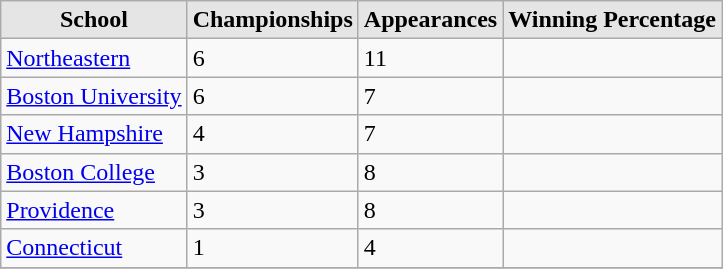<table class="wikitable">
<tr>
<th style="background:#e5e5e5;">School</th>
<th style="background:#e5e5e5;">Championships</th>
<th style="background:#e5e5e5;">Appearances</th>
<th style="background:#e5e5e5;">Winning Percentage</th>
</tr>
<tr>
<td><a href='#'>Northeastern</a></td>
<td>6</td>
<td>11</td>
<td></td>
</tr>
<tr>
<td><a href='#'>Boston University</a></td>
<td>6</td>
<td>7</td>
<td></td>
</tr>
<tr>
<td><a href='#'>New Hampshire</a></td>
<td>4</td>
<td>7</td>
<td></td>
</tr>
<tr>
<td><a href='#'>Boston College</a></td>
<td>3</td>
<td>8</td>
<td></td>
</tr>
<tr>
<td><a href='#'>Providence</a></td>
<td>3</td>
<td>8</td>
<td></td>
</tr>
<tr>
<td><a href='#'>Connecticut</a></td>
<td>1</td>
<td>4</td>
<td></td>
</tr>
<tr>
</tr>
</table>
